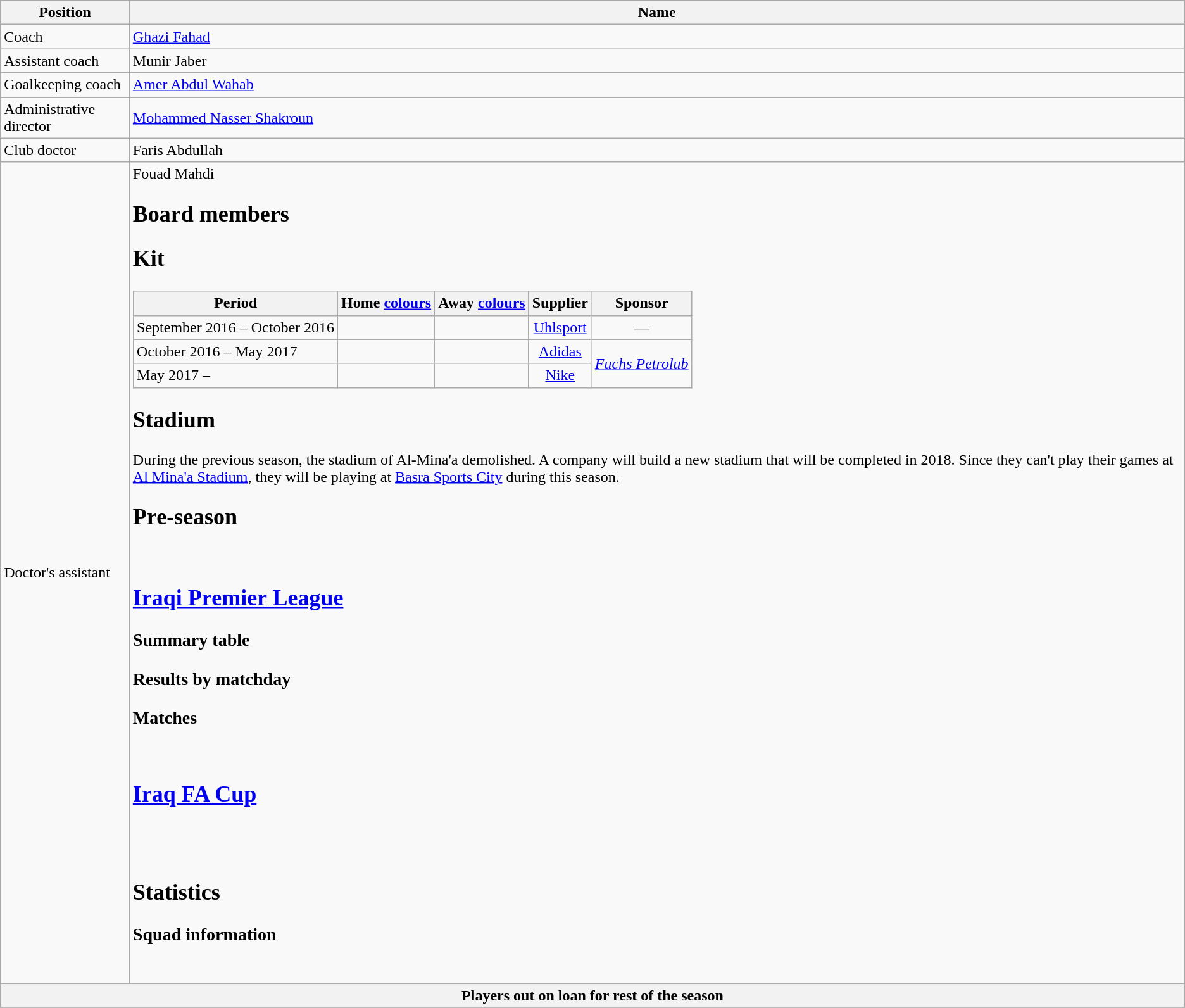<table class="wikitable">
<tr>
<th>Position</th>
<th>Name</th>
</tr>
<tr>
<td>Coach</td>
<td> <a href='#'>Ghazi Fahad</a></td>
</tr>
<tr>
<td>Assistant coach</td>
<td> Munir Jaber</td>
</tr>
<tr>
<td>Goalkeeping coach</td>
<td> <a href='#'>Amer Abdul Wahab</a></td>
</tr>
<tr>
<td>Administrative director</td>
<td> <a href='#'>Mohammed Nasser Shakroun</a></td>
</tr>
<tr>
<td>Club doctor</td>
<td> Faris Abdullah</td>
</tr>
<tr>
<td>Doctor's assistant</td>
<td> Fouad Mahdi<br><h2>Board members</h2>







<h2>Kit</h2><table class="wikitable" style="text-align: center">
<tr>
<th>Period</th>
<th>Home <a href='#'>colours</a></th>
<th>Away <a href='#'>colours</a></th>
<th>Supplier</th>
<th>Sponsor</th>
</tr>
<tr>
<td align=left>September 2016 – October 2016</td>
<td></td>
<td></td>
<td><a href='#'>Uhlsport</a></td>
<td>—</td>
</tr>
<tr>
<td align=left>October 2016 – May 2017</td>
<td></td>
<td></td>
<td><a href='#'>Adidas</a></td>
<td rowspan="2"><em><a href='#'>Fuchs Petrolub</a></em></td>
</tr>
<tr>
<td align=left>May 2017 –</td>
<td></td>
<td></td>
<td><a href='#'>Nike</a></td>
</tr>
</table>
<h2>Stadium</h2>During the previous season, the stadium of Al-Mina'a demolished. A company will build a new stadium that will be completed in 2018. Since they can't play their games at <a href='#'>Al Mina'a Stadium</a>, they will be playing at <a href='#'>Basra Sports City</a> during this season.<h2>Pre-season</h2>

<br>







<h2><a href='#'>Iraqi Premier League</a></h2><h3>Summary table</h3>
<h3>Results by matchday</h3><h3>Matches</h3>

<br>


































<h2><a href='#'>Iraq FA Cup</a></h2><br>

<br>


<h2>Statistics</h2><h3>Squad information</h3><br>























</td>
</tr>
<tr>
<th colspan="10"><strong>Players out on loan for rest of the season</strong></th>
</tr>
<tr>
</tr>
</table>
